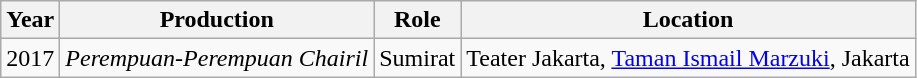<table class="wikitable sortable">
<tr>
<th>Year</th>
<th>Production</th>
<th>Role</th>
<th>Location</th>
</tr>
<tr>
<td>2017</td>
<td><em>Perempuan-Perempuan Chairil</em></td>
<td>Sumirat</td>
<td>Teater Jakarta, <a href='#'>Taman Ismail Marzuki</a>, Jakarta<br></td>
</tr>
</table>
